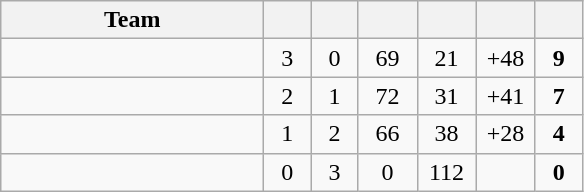<table class="wikitable" style="text-align:center;">
<tr>
<th style="width:10.5em;">Team</th>
<th style="width:1.5em;"></th>
<th style="width:1.5em;"></th>
<th style="width:2.0em;"></th>
<th style="width:2.0em;"></th>
<th style="width:2.0em;"></th>
<th style="width:1.5em;"></th>
</tr>
<tr>
<td align="left"></td>
<td>3</td>
<td>0</td>
<td>69</td>
<td>21</td>
<td>+48</td>
<td><strong>9</strong></td>
</tr>
<tr>
<td align="left"></td>
<td>2</td>
<td>1</td>
<td>72</td>
<td>31</td>
<td>+41</td>
<td><strong>7</strong></td>
</tr>
<tr>
<td align="left"></td>
<td>1</td>
<td>2</td>
<td>66</td>
<td>38</td>
<td>+28</td>
<td><strong>4</strong></td>
</tr>
<tr>
<td align="left"></td>
<td>0</td>
<td>3</td>
<td>0</td>
<td>112</td>
<td></td>
<td><strong>0</strong></td>
</tr>
</table>
